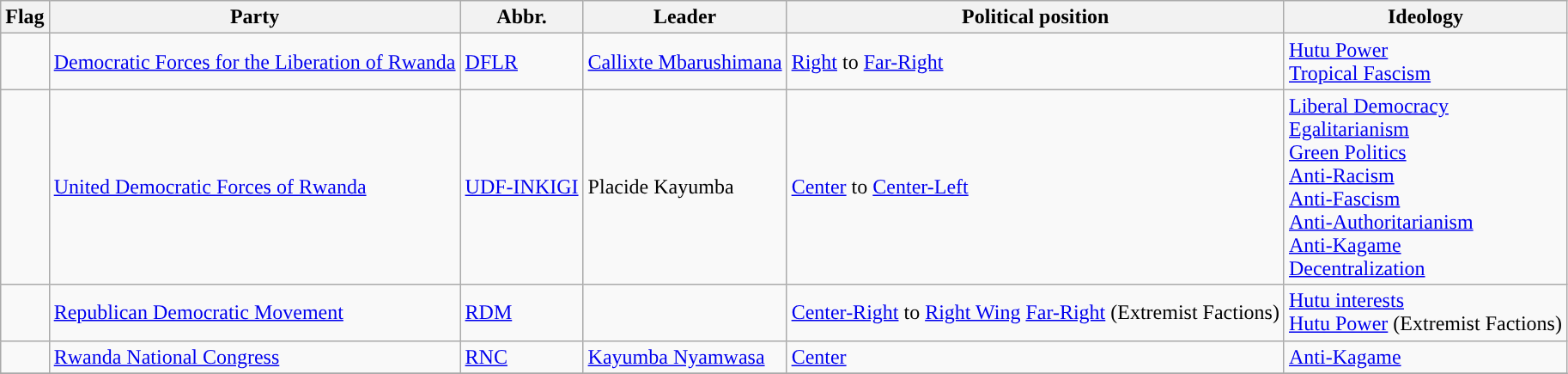<table class="wikitable sortable|}">
<tr>
<th>Flag</th>
<th>Party</th>
<th>Abbr.</th>
<th>Leader</th>
<th>Political position</th>
<th>Ideology</th>
</tr>
<tr>
<td></td>
<td><a href='#'>Democratic Forces for the Liberation of Rwanda</a><small><br></small></td>
<td><a href='#'>DFLR</a></td>
<td><a href='#'>Callixte Mbarushimana</a></td>
<td><a href='#'>Right</a> to <a href='#'>Far-Right</a></td>
<td><a href='#'>Hutu Power</a><br><a href='#'>Tropical Fascism</a></td>
</tr>
<tr>
<td></td>
<td><a href='#'>United Democratic Forces of Rwanda</a><small><br></small></td>
<td><a href='#'>UDF-INKIGI</a></td>
<td>Placide Kayumba</td>
<td><a href='#'>Center</a> to <a href='#'>Center-Left</a></td>
<td><a href='#'>Liberal Democracy</a><br><a href='#'>Egalitarianism</a><br><a href='#'>Green Politics</a><br><a href='#'>Anti-Racism</a><br><a href='#'>Anti-Fascism</a><br><a href='#'>Anti-Authoritarianism</a><br><a href='#'>Anti-Kagame</a><br><a href='#'>Decentralization</a></td>
</tr>
<tr>
<td></td>
<td><a href='#'>Republican Democratic Movement</a><small><br></small></td>
<td><a href='#'>RDM</a></td>
<td></td>
<td><a href='#'>Center-Right</a> to <a href='#'>Right Wing</a>  <a href='#'>Far-Right</a> (Extremist Factions)</td>
<td><a href='#'>Hutu interests</a><br><a href='#'>Hutu Power</a> (Extremist Factions)</td>
</tr>
<tr>
<td></td>
<td><a href='#'>Rwanda National Congress</a><small><br></small></td>
<td><a href='#'>RNC</a></td>
<td><a href='#'>Kayumba Nyamwasa</a></td>
<td><a href='#'>Center</a></td>
<td><a href='#'>Anti-Kagame</a></td>
</tr>
<tr>
</tr>
</table>
